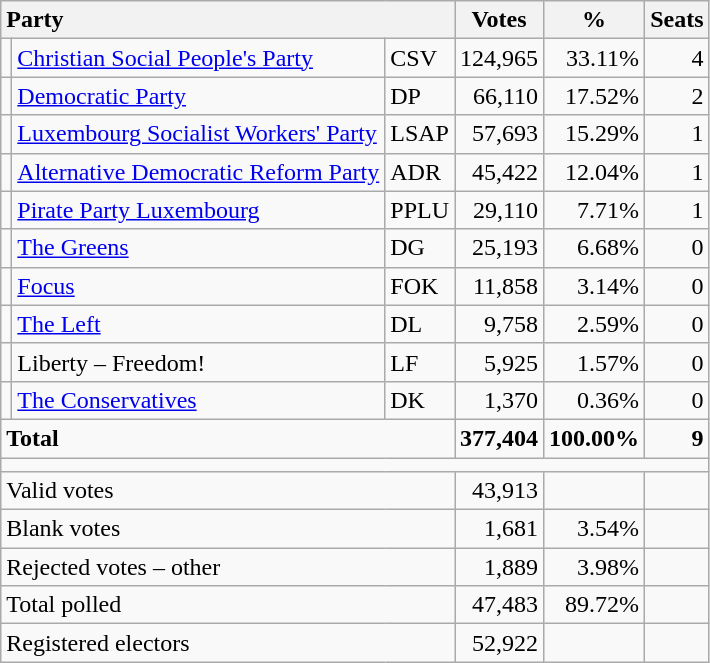<table class="wikitable" border="1" style="text-align:right;">
<tr>
<th style="text-align:left;" valign=bottom colspan=3>Party</th>
<th align=center valign=bottom width="50">Votes</th>
<th align=center valign=bottom width="50">%</th>
<th align=center>Seats</th>
</tr>
<tr>
<td></td>
<td align=left><a href='#'>Christian Social People's Party</a></td>
<td align=left>CSV</td>
<td>124,965</td>
<td>33.11%</td>
<td>4</td>
</tr>
<tr>
<td></td>
<td align=left><a href='#'>Democratic Party</a></td>
<td align=left>DP</td>
<td>66,110</td>
<td>17.52%</td>
<td>2</td>
</tr>
<tr>
<td></td>
<td align=left><a href='#'>Luxembourg Socialist Workers' Party</a></td>
<td align=left>LSAP</td>
<td>57,693</td>
<td>15.29%</td>
<td>1</td>
</tr>
<tr>
<td></td>
<td align=left><a href='#'>Alternative Democratic Reform Party</a></td>
<td align=left>ADR</td>
<td>45,422</td>
<td>12.04%</td>
<td>1</td>
</tr>
<tr>
<td></td>
<td align=left><a href='#'>Pirate Party Luxembourg</a></td>
<td align=left>PPLU</td>
<td>29,110</td>
<td>7.71%</td>
<td>1</td>
</tr>
<tr>
<td></td>
<td align=left><a href='#'>The Greens</a></td>
<td align=left>DG</td>
<td>25,193</td>
<td>6.68%</td>
<td>0</td>
</tr>
<tr>
<td></td>
<td align=left><a href='#'>Focus</a></td>
<td align=left>FOK</td>
<td>11,858</td>
<td>3.14%</td>
<td>0</td>
</tr>
<tr>
<td></td>
<td align=left><a href='#'>The Left</a></td>
<td align=left>DL</td>
<td>9,758</td>
<td>2.59%</td>
<td>0</td>
</tr>
<tr>
<td></td>
<td align=left>Liberty – Freedom!</td>
<td align=left>LF</td>
<td>5,925</td>
<td>1.57%</td>
<td>0</td>
</tr>
<tr>
<td></td>
<td align=left><a href='#'>The Conservatives</a></td>
<td align=left>DK</td>
<td>1,370</td>
<td>0.36%</td>
<td>0</td>
</tr>
<tr style="font-weight:bold">
<td align=left colspan=3>Total</td>
<td>377,404</td>
<td>100.00%</td>
<td>9</td>
</tr>
<tr>
<td colspan=6 height="2"></td>
</tr>
<tr>
<td align=left colspan=3>Valid votes</td>
<td>43,913</td>
<td></td>
<td></td>
</tr>
<tr>
<td align=left colspan=3>Blank votes</td>
<td>1,681</td>
<td>3.54%</td>
<td></td>
</tr>
<tr>
<td align=left colspan=3>Rejected votes – other</td>
<td>1,889</td>
<td>3.98%</td>
<td></td>
</tr>
<tr>
<td align=left colspan=3>Total polled</td>
<td>47,483</td>
<td>89.72%</td>
<td></td>
</tr>
<tr>
<td align=left colspan=3>Registered electors</td>
<td>52,922</td>
<td></td>
<td></td>
</tr>
</table>
